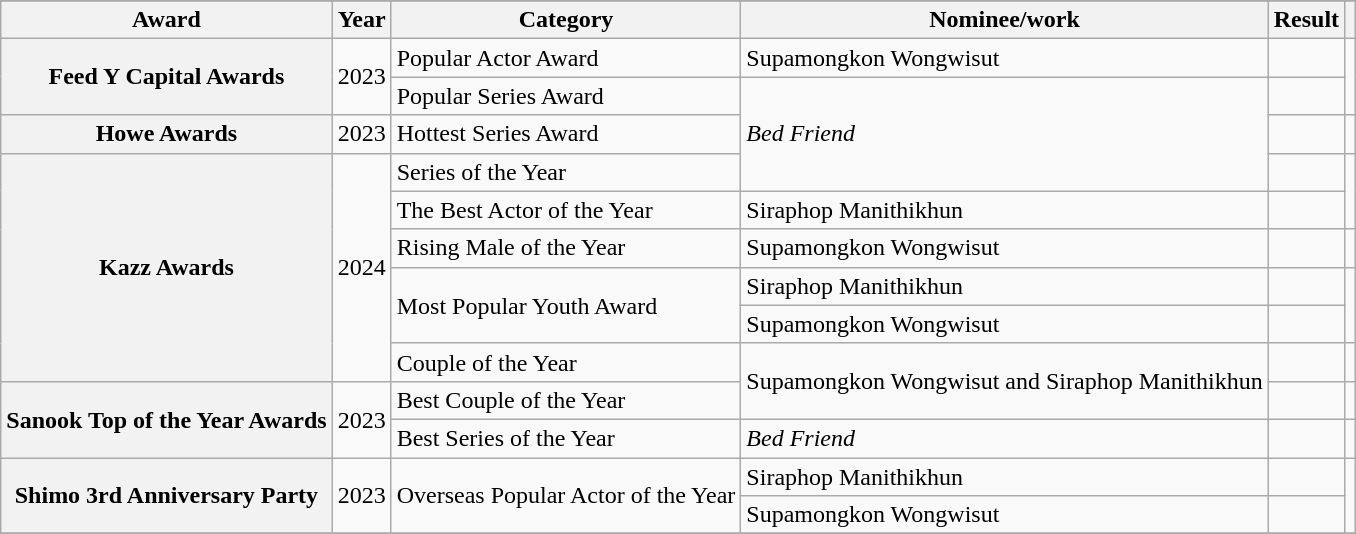<table class="wikitable sortable plainrowheaders">
<tr style="background:#ccc; text-align:center;">
</tr>
<tr>
<th scope="col">Award</th>
<th scope="col">Year</th>
<th scope="col">Category</th>
<th scope="col">Nominee/work</th>
<th scope="col">Result</th>
<th scope="col" class="unsortable"></th>
</tr>
<tr>
<th scope="row" rowspan=2>Feed Y Capital Awards</th>
<td style="text-align:center;" rowspan=2>2023</td>
<td>Popular Actor Award</td>
<td>Supamongkon Wongwisut</td>
<td></td>
<td style="text-align:center;" rowspan=2></td>
</tr>
<tr>
<td>Popular Series Award</td>
<td rowspan=3><em>Bed Friend</em></td>
<td></td>
</tr>
<tr>
<th scope="row">Howe Awards</th>
<td style="text-align:center;">2023</td>
<td>Hottest Series Award</td>
<td></td>
<td style="text-align:center;"></td>
</tr>
<tr>
<th scope="row" rowspan=6>Kazz Awards</th>
<td style="text-align:center;" rowspan=6>2024</td>
<td>Series of the Year</td>
<td></td>
<td style="text-align:center;" rowspan=2></td>
</tr>
<tr>
<td>The Best Actor of the Year</td>
<td>Siraphop Manithikhun</td>
<td></td>
</tr>
<tr>
<td>Rising Male of the Year</td>
<td>Supamongkon Wongwisut</td>
<td></td>
<td style="text-align:center;"></td>
</tr>
<tr>
<td rowspan=2>Most Popular Youth Award</td>
<td>Siraphop Manithikhun</td>
<td></td>
<td style="text-align:center;" rowspan=2></td>
</tr>
<tr>
<td>Supamongkon Wongwisut</td>
<td></td>
</tr>
<tr>
<td>Couple of the Year</td>
<td rowspan=2>Supamongkon Wongwisut and Siraphop Manithikhun</td>
<td></td>
<td style="text-align:center;"></td>
</tr>
<tr>
<th scope="row" rowspan=2>Sanook Top of the Year Awards</th>
<td style="text-align:center;" rowspan=2>2023</td>
<td>Best Couple of the Year</td>
<td></td>
<td style="text-align:center;"></td>
</tr>
<tr>
<td>Best Series of the Year</td>
<td><em>Bed Friend</em></td>
<td></td>
<td style="text-align:center;"></td>
</tr>
<tr>
<th scope="row" rowspan=2>Shimo 3rd Anniversary Party</th>
<td style="text-align:center;" rowspan=2>2023</td>
<td rowspan=2>Overseas Popular Actor of the Year</td>
<td>Siraphop Manithikhun</td>
<td></td>
<td style="text-align:center;" rowspan=2></td>
</tr>
<tr>
<td>Supamongkon Wongwisut</td>
<td></td>
</tr>
<tr>
</tr>
</table>
